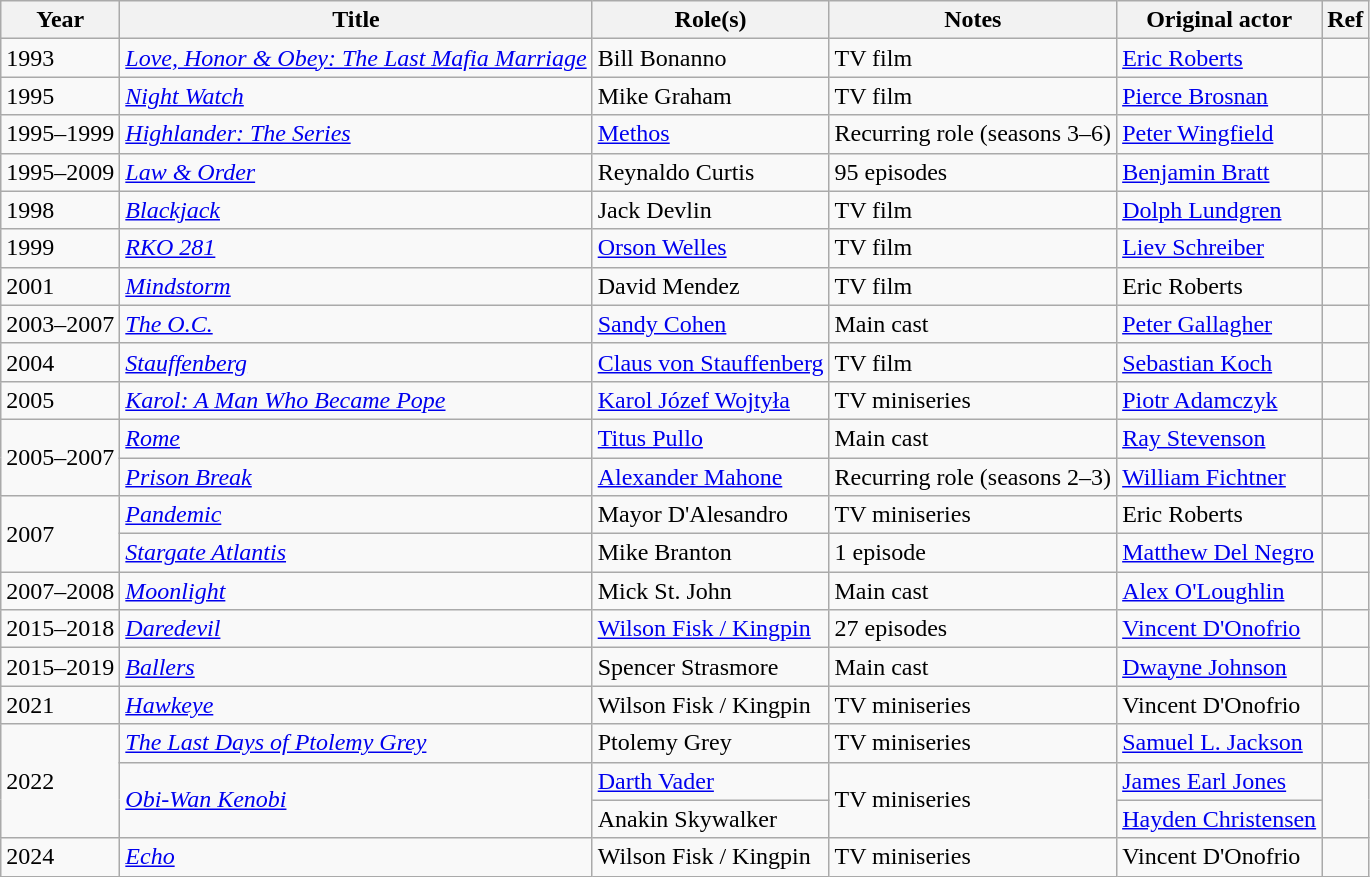<table class="wikitable plainrowheaders sortable">
<tr>
<th scope="col">Year</th>
<th scope="col">Title</th>
<th scope="col">Role(s)</th>
<th scope="col">Notes</th>
<th scope="col">Original actor</th>
<th scope="col" class="unsortable">Ref</th>
</tr>
<tr>
<td>1993</td>
<td><em><a href='#'>Love, Honor & Obey: The Last Mafia Marriage</a></em></td>
<td>Bill Bonanno</td>
<td>TV film</td>
<td><a href='#'>Eric Roberts</a></td>
<td></td>
</tr>
<tr>
<td>1995</td>
<td><em><a href='#'>Night Watch</a></em></td>
<td>Mike Graham</td>
<td>TV film</td>
<td><a href='#'>Pierce Brosnan</a></td>
<td></td>
</tr>
<tr>
<td>1995–1999</td>
<td><em><a href='#'>Highlander: The Series</a></em></td>
<td><a href='#'>Methos</a></td>
<td>Recurring role (seasons 3–6)</td>
<td><a href='#'>Peter Wingfield</a></td>
<td></td>
</tr>
<tr>
<td>1995–2009</td>
<td><em><a href='#'>Law & Order</a></em></td>
<td>Reynaldo Curtis</td>
<td>95 episodes</td>
<td><a href='#'>Benjamin Bratt</a></td>
<td></td>
</tr>
<tr>
<td>1998</td>
<td><em><a href='#'>Blackjack</a></em></td>
<td>Jack Devlin</td>
<td>TV film</td>
<td><a href='#'>Dolph Lundgren</a></td>
<td></td>
</tr>
<tr>
<td>1999</td>
<td><em><a href='#'>RKO 281</a></em></td>
<td><a href='#'>Orson Welles</a></td>
<td>TV film</td>
<td><a href='#'>Liev Schreiber</a></td>
<td></td>
</tr>
<tr>
<td>2001</td>
<td><em><a href='#'>Mindstorm</a></em></td>
<td>David Mendez</td>
<td>TV film</td>
<td>Eric Roberts</td>
<td></td>
</tr>
<tr>
<td>2003–2007</td>
<td><em><a href='#'>The O.C.</a></em></td>
<td><a href='#'>Sandy Cohen</a></td>
<td>Main cast</td>
<td><a href='#'>Peter Gallagher</a></td>
<td></td>
</tr>
<tr>
<td>2004</td>
<td><em><a href='#'>Stauffenberg</a></em></td>
<td><a href='#'>Claus von Stauffenberg</a></td>
<td>TV film</td>
<td><a href='#'>Sebastian Koch</a></td>
<td></td>
</tr>
<tr>
<td>2005</td>
<td><em><a href='#'>Karol: A Man Who Became Pope</a></em></td>
<td><a href='#'>Karol Józef Wojtyła</a></td>
<td>TV miniseries</td>
<td><a href='#'>Piotr Adamczyk</a></td>
<td></td>
</tr>
<tr>
<td rowspan=2>2005–2007</td>
<td><em><a href='#'>Rome</a></em></td>
<td><a href='#'>Titus Pullo</a></td>
<td>Main cast</td>
<td><a href='#'>Ray Stevenson</a></td>
<td></td>
</tr>
<tr>
<td><em><a href='#'>Prison Break</a></em></td>
<td><a href='#'>Alexander Mahone</a></td>
<td>Recurring role (seasons 2–3)</td>
<td><a href='#'>William Fichtner</a></td>
<td></td>
</tr>
<tr>
<td rowspan=2>2007</td>
<td><em><a href='#'>Pandemic</a></em></td>
<td>Mayor D'Alesandro</td>
<td>TV miniseries</td>
<td>Eric Roberts</td>
<td></td>
</tr>
<tr>
<td><em><a href='#'>Stargate Atlantis</a></em></td>
<td>Mike Branton</td>
<td>1 episode</td>
<td><a href='#'>Matthew Del Negro</a></td>
<td></td>
</tr>
<tr>
<td>2007–2008</td>
<td><em><a href='#'>Moonlight</a></em></td>
<td>Mick St. John</td>
<td>Main cast</td>
<td><a href='#'>Alex O'Loughlin</a></td>
<td></td>
</tr>
<tr>
<td>2015–2018</td>
<td><em><a href='#'>Daredevil</a></em></td>
<td><a href='#'>Wilson Fisk / Kingpin</a></td>
<td>27 episodes</td>
<td><a href='#'>Vincent D'Onofrio</a></td>
<td></td>
</tr>
<tr>
<td>2015–2019</td>
<td><em><a href='#'>Ballers</a></em></td>
<td>Spencer Strasmore</td>
<td>Main cast</td>
<td><a href='#'>Dwayne Johnson</a></td>
<td></td>
</tr>
<tr>
<td>2021</td>
<td><em><a href='#'>Hawkeye</a></em></td>
<td>Wilson Fisk / Kingpin</td>
<td>TV miniseries</td>
<td>Vincent D'Onofrio</td>
<td></td>
</tr>
<tr>
<td rowspan=3>2022</td>
<td><em><a href='#'>The Last Days of Ptolemy Grey</a></em></td>
<td>Ptolemy Grey</td>
<td>TV miniseries</td>
<td><a href='#'>Samuel L. Jackson</a></td>
<td></td>
</tr>
<tr>
<td rowspan=2><em><a href='#'>Obi-Wan Kenobi</a></em></td>
<td><a href='#'>Darth Vader</a></td>
<td rowspan="2">TV miniseries</td>
<td><a href='#'>James Earl Jones</a></td>
<td rowspan=2></td>
</tr>
<tr>
<td>Anakin Skywalker</td>
<td><a href='#'>Hayden Christensen</a></td>
</tr>
<tr>
<td>2024</td>
<td><em><a href='#'>Echo</a></em></td>
<td>Wilson Fisk / Kingpin</td>
<td>TV miniseries</td>
<td>Vincent D'Onofrio</td>
<td></td>
</tr>
</table>
